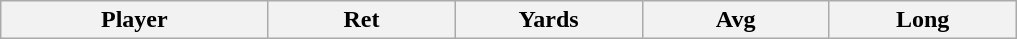<table class="wikitable sortable">
<tr>
<th bgcolor="#DDDDFF" width="10%">Player</th>
<th bgcolor="#DDDDFF" width="7%">Ret</th>
<th bgcolor="#DDDDFF" width="7%">Yards</th>
<th bgcolor="#DDDDFF" width="7%">Avg</th>
<th bgcolor="#DDDDFF" width="7%">Long</th>
</tr>
</table>
